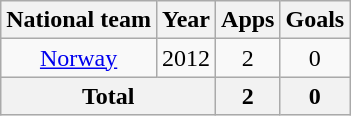<table class="wikitable" style="text-align:center">
<tr>
<th>National team</th>
<th>Year</th>
<th>Apps</th>
<th>Goals</th>
</tr>
<tr>
<td rowspan="1"><a href='#'>Norway</a></td>
<td>2012</td>
<td>2</td>
<td>0</td>
</tr>
<tr>
<th colspan="2">Total</th>
<th>2</th>
<th>0</th>
</tr>
</table>
